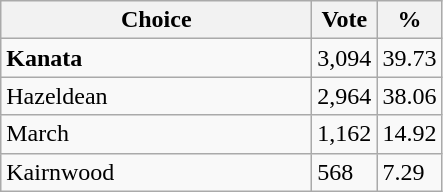<table class="wikitable">
<tr>
<th bgcolor="#DDDDFF" width="200px">Choice</th>
<th bgcolor="#DDDDFF">Vote</th>
<th bgcolor="#DDDDFF">%</th>
</tr>
<tr>
<td><strong>Kanata</strong></td>
<td>3,094</td>
<td>39.73</td>
</tr>
<tr>
<td>Hazeldean</td>
<td>2,964</td>
<td>38.06</td>
</tr>
<tr>
<td>March</td>
<td>1,162</td>
<td>14.92</td>
</tr>
<tr>
<td>Kairnwood</td>
<td>568</td>
<td>7.29</td>
</tr>
</table>
